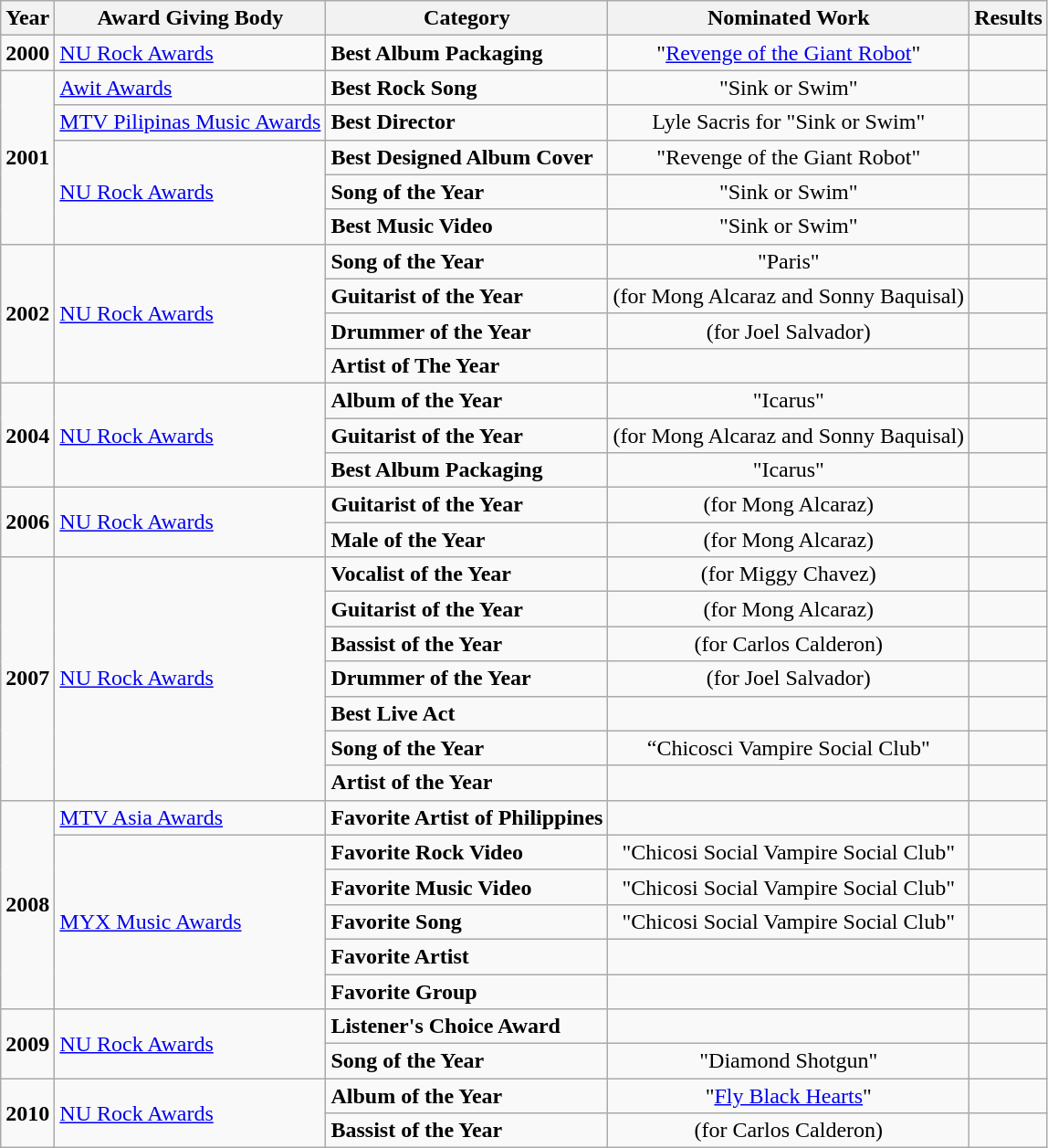<table class="wikitable">
<tr>
<th>Year</th>
<th>Award Giving Body</th>
<th>Category</th>
<th>Nominated Work</th>
<th>Results</th>
</tr>
<tr>
<td><strong>2000</strong></td>
<td><a href='#'>NU Rock Awards</a></td>
<td><strong>Best Album Packaging</strong></td>
<td align=center>"<a href='#'>Revenge of the Giant Robot</a>"</td>
<td></td>
</tr>
<tr>
<td rowspan=5><strong>2001</strong></td>
<td><a href='#'>Awit Awards</a></td>
<td><strong>Best Rock Song</strong></td>
<td align=center>"Sink or Swim"</td>
<td></td>
</tr>
<tr>
<td><a href='#'>MTV Pilipinas Music Awards</a></td>
<td><strong>Best Director</strong></td>
<td align=center>Lyle Sacris for "Sink or Swim"</td>
<td></td>
</tr>
<tr>
<td rowspan=3><a href='#'>NU Rock Awards</a></td>
<td><strong>Best Designed Album Cover</strong></td>
<td align=center>"Revenge of the Giant Robot"</td>
<td></td>
</tr>
<tr>
<td><strong>Song of the Year</strong></td>
<td align=center>"Sink or Swim"</td>
<td></td>
</tr>
<tr>
<td><strong>Best Music Video</strong></td>
<td align=center>"Sink or Swim"</td>
<td></td>
</tr>
<tr>
<td rowspan=4><strong>2002</strong></td>
<td rowspan=4><a href='#'>NU Rock Awards</a></td>
<td><strong>Song of the Year</strong></td>
<td align=center>"Paris"</td>
<td></td>
</tr>
<tr>
<td><strong>Guitarist of the Year</strong></td>
<td align=center>(for Mong Alcaraz and Sonny Baquisal)</td>
<td></td>
</tr>
<tr>
<td><strong>Drummer of the Year</strong></td>
<td align=center>(for Joel Salvador)</td>
<td></td>
</tr>
<tr>
<td><strong>Artist of The Year</strong></td>
<td></td>
<td></td>
</tr>
<tr>
<td rowspan=3><strong>2004</strong></td>
<td rowspan=3><a href='#'>NU Rock Awards</a></td>
<td><strong>Album of the Year</strong></td>
<td align=center>"Icarus"</td>
<td></td>
</tr>
<tr>
<td><strong>Guitarist of the Year</strong></td>
<td align=center>(for Mong Alcaraz and Sonny Baquisal)</td>
<td></td>
</tr>
<tr>
<td><strong>Best Album Packaging</strong></td>
<td align=center>"Icarus"</td>
<td></td>
</tr>
<tr>
<td rowspan=2><strong>2006</strong></td>
<td rowspan=2><a href='#'>NU Rock Awards</a></td>
<td><strong>Guitarist of the Year</strong></td>
<td align=center>(for Mong Alcaraz)</td>
<td></td>
</tr>
<tr>
<td><strong>Male of the Year</strong></td>
<td align=center>(for Mong Alcaraz)</td>
<td></td>
</tr>
<tr>
<td rowspan=7><strong>2007</strong></td>
<td rowspan=7><a href='#'>NU Rock Awards</a></td>
<td><strong>Vocalist of the Year</strong></td>
<td align=center>(for Miggy Chavez)</td>
<td></td>
</tr>
<tr>
<td><strong>Guitarist of the Year</strong></td>
<td align=center>(for Mong Alcaraz)</td>
<td></td>
</tr>
<tr>
<td><strong>Bassist of the Year</strong></td>
<td align=center>(for Carlos Calderon)</td>
<td></td>
</tr>
<tr>
<td><strong>Drummer of the Year</strong></td>
<td align=center>(for Joel Salvador)</td>
<td></td>
</tr>
<tr>
<td><strong>Best Live Act</strong></td>
<td></td>
<td></td>
</tr>
<tr>
<td><strong>Song of the Year</strong></td>
<td align=center>“Chicosci Vampire Social Club"</td>
<td></td>
</tr>
<tr>
<td><strong>Artist of the Year</strong></td>
<td></td>
<td></td>
</tr>
<tr>
<td rowspan=6><strong>2008</strong></td>
<td><a href='#'>MTV Asia Awards</a></td>
<td><strong>Favorite Artist of Philippines</strong></td>
<td></td>
<td></td>
</tr>
<tr>
<td rowspan=5><a href='#'>MYX Music Awards</a></td>
<td><strong>Favorite Rock Video</strong></td>
<td align=center>"Chicosi Social Vampire Social Club"</td>
<td></td>
</tr>
<tr>
<td><strong>Favorite Music Video</strong></td>
<td align=center>"Chicosi Social Vampire Social Club"</td>
<td></td>
</tr>
<tr>
<td><strong>Favorite Song</strong></td>
<td align=center>"Chicosi Social Vampire Social Club"</td>
<td></td>
</tr>
<tr>
<td><strong>Favorite Artist</strong></td>
<td></td>
<td></td>
</tr>
<tr>
<td><strong>Favorite Group</strong></td>
<td></td>
<td></td>
</tr>
<tr>
<td rowspan=2><strong>2009</strong></td>
<td rowspan=2><a href='#'>NU Rock Awards</a></td>
<td><strong>Listener's Choice Award</strong></td>
<td></td>
<td></td>
</tr>
<tr>
<td><strong>Song of the Year</strong></td>
<td align=center>"Diamond Shotgun"</td>
<td></td>
</tr>
<tr>
<td rowspan=2><strong>2010</strong></td>
<td rowspan=2><a href='#'>NU Rock Awards</a></td>
<td><strong>Album of the Year</strong></td>
<td align=center>"<a href='#'>Fly Black Hearts</a>"</td>
<td></td>
</tr>
<tr>
<td><strong>Bassist of the Year</strong></td>
<td align=center>(for Carlos Calderon)</td>
<td></td>
</tr>
</table>
